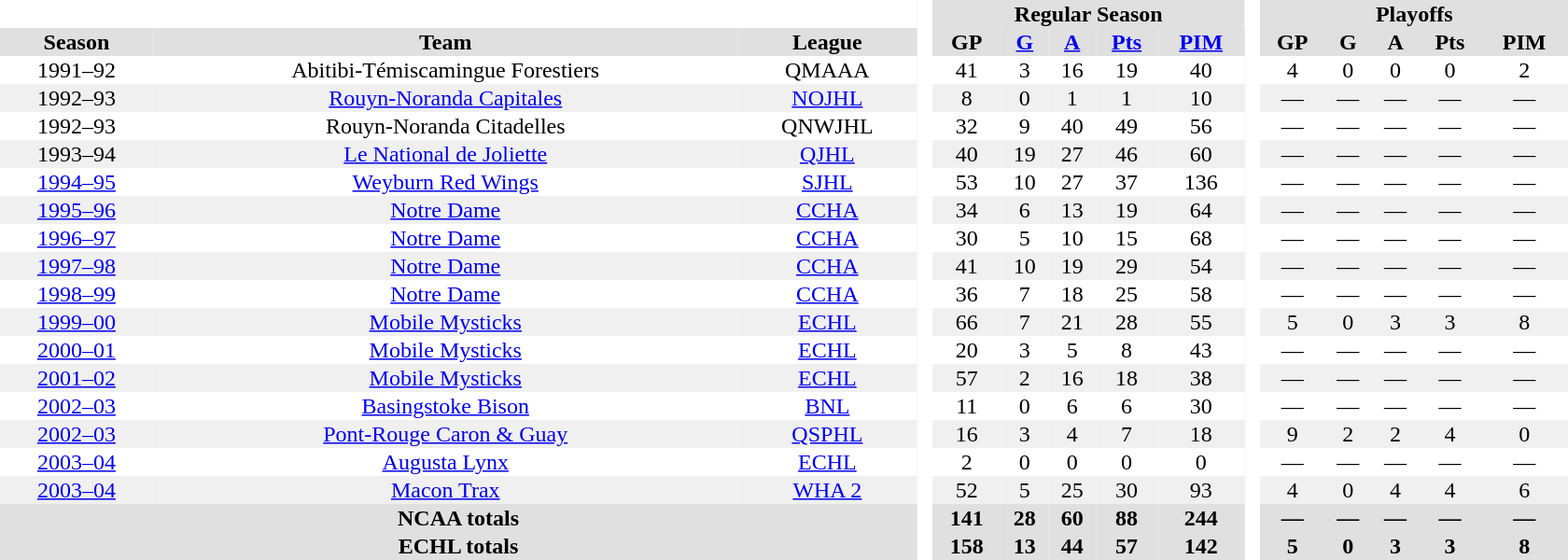<table border="0" cellpadding="1" cellspacing="0" style="text-align:center; width:70em">
<tr bgcolor="#e0e0e0">
<th colspan="3"  bgcolor="#ffffff"> </th>
<th rowspan="99" bgcolor="#ffffff"> </th>
<th colspan="5">Regular Season</th>
<th rowspan="99" bgcolor="#ffffff"> </th>
<th colspan="5">Playoffs</th>
</tr>
<tr bgcolor="#e0e0e0">
<th>Season</th>
<th>Team</th>
<th>League</th>
<th>GP</th>
<th><a href='#'>G</a></th>
<th><a href='#'>A</a></th>
<th><a href='#'>Pts</a></th>
<th><a href='#'>PIM</a></th>
<th>GP</th>
<th>G</th>
<th>A</th>
<th>Pts</th>
<th>PIM</th>
</tr>
<tr>
<td>1991–92</td>
<td>Abitibi-Témiscamingue Forestiers</td>
<td>QMAAA</td>
<td>41</td>
<td>3</td>
<td>16</td>
<td>19</td>
<td>40</td>
<td>4</td>
<td>0</td>
<td>0</td>
<td>0</td>
<td>2</td>
</tr>
<tr bgcolor="f0f0f0">
<td>1992–93</td>
<td><a href='#'>Rouyn-Noranda Capitales</a></td>
<td><a href='#'>NOJHL</a></td>
<td>8</td>
<td>0</td>
<td>1</td>
<td>1</td>
<td>10</td>
<td>—</td>
<td>—</td>
<td>—</td>
<td>—</td>
<td>—</td>
</tr>
<tr>
<td>1992–93</td>
<td>Rouyn-Noranda Citadelles</td>
<td>QNWJHL</td>
<td>32</td>
<td>9</td>
<td>40</td>
<td>49</td>
<td>56</td>
<td>—</td>
<td>—</td>
<td>—</td>
<td>—</td>
<td>—</td>
</tr>
<tr bgcolor="f0f0f0">
<td>1993–94</td>
<td><a href='#'>Le National de Joliette</a></td>
<td><a href='#'>QJHL</a></td>
<td>40</td>
<td>19</td>
<td>27</td>
<td>46</td>
<td>60</td>
<td>—</td>
<td>—</td>
<td>—</td>
<td>—</td>
<td>—</td>
</tr>
<tr>
<td><a href='#'>1994–95</a></td>
<td><a href='#'>Weyburn Red Wings</a></td>
<td><a href='#'>SJHL</a></td>
<td>53</td>
<td>10</td>
<td>27</td>
<td>37</td>
<td>136</td>
<td>—</td>
<td>—</td>
<td>—</td>
<td>—</td>
<td>—</td>
</tr>
<tr bgcolor="f0f0f0">
<td><a href='#'>1995–96</a></td>
<td><a href='#'>Notre Dame</a></td>
<td><a href='#'>CCHA</a></td>
<td>34</td>
<td>6</td>
<td>13</td>
<td>19</td>
<td>64</td>
<td>—</td>
<td>—</td>
<td>—</td>
<td>—</td>
<td>—</td>
</tr>
<tr>
<td><a href='#'>1996–97</a></td>
<td><a href='#'>Notre Dame</a></td>
<td><a href='#'>CCHA</a></td>
<td>30</td>
<td>5</td>
<td>10</td>
<td>15</td>
<td>68</td>
<td>—</td>
<td>—</td>
<td>—</td>
<td>—</td>
<td>—</td>
</tr>
<tr bgcolor="f0f0f0">
<td><a href='#'>1997–98</a></td>
<td><a href='#'>Notre Dame</a></td>
<td><a href='#'>CCHA</a></td>
<td>41</td>
<td>10</td>
<td>19</td>
<td>29</td>
<td>54</td>
<td>—</td>
<td>—</td>
<td>—</td>
<td>—</td>
<td>—</td>
</tr>
<tr>
<td><a href='#'>1998–99</a></td>
<td><a href='#'>Notre Dame</a></td>
<td><a href='#'>CCHA</a></td>
<td>36</td>
<td>7</td>
<td>18</td>
<td>25</td>
<td>58</td>
<td>—</td>
<td>—</td>
<td>—</td>
<td>—</td>
<td>—</td>
</tr>
<tr bgcolor="f0f0f0">
<td><a href='#'>1999–00</a></td>
<td><a href='#'>Mobile Mysticks</a></td>
<td><a href='#'>ECHL</a></td>
<td>66</td>
<td>7</td>
<td>21</td>
<td>28</td>
<td>55</td>
<td>5</td>
<td>0</td>
<td>3</td>
<td>3</td>
<td>8</td>
</tr>
<tr>
<td><a href='#'>2000–01</a></td>
<td><a href='#'>Mobile Mysticks</a></td>
<td><a href='#'>ECHL</a></td>
<td>20</td>
<td>3</td>
<td>5</td>
<td>8</td>
<td>43</td>
<td>—</td>
<td>—</td>
<td>—</td>
<td>—</td>
<td>—</td>
</tr>
<tr bgcolor="f0f0f0">
<td><a href='#'>2001–02</a></td>
<td><a href='#'>Mobile Mysticks</a></td>
<td><a href='#'>ECHL</a></td>
<td>57</td>
<td>2</td>
<td>16</td>
<td>18</td>
<td>38</td>
<td>—</td>
<td>—</td>
<td>—</td>
<td>—</td>
<td>—</td>
</tr>
<tr>
<td><a href='#'>2002–03</a></td>
<td><a href='#'>Basingstoke Bison</a></td>
<td><a href='#'>BNL</a></td>
<td>11</td>
<td>0</td>
<td>6</td>
<td>6</td>
<td>30</td>
<td>—</td>
<td>—</td>
<td>—</td>
<td>—</td>
<td>—</td>
</tr>
<tr bgcolor="f0f0f0">
<td><a href='#'>2002–03</a></td>
<td><a href='#'>Pont-Rouge Caron & Guay</a></td>
<td><a href='#'>QSPHL</a></td>
<td>16</td>
<td>3</td>
<td>4</td>
<td>7</td>
<td>18</td>
<td>9</td>
<td>2</td>
<td>2</td>
<td>4</td>
<td>0</td>
</tr>
<tr>
<td><a href='#'>2003–04</a></td>
<td><a href='#'>Augusta Lynx</a></td>
<td><a href='#'>ECHL</a></td>
<td>2</td>
<td>0</td>
<td>0</td>
<td>0</td>
<td>0</td>
<td>—</td>
<td>—</td>
<td>—</td>
<td>—</td>
<td>—</td>
</tr>
<tr bgcolor="f0f0f0">
<td><a href='#'>2003–04</a></td>
<td><a href='#'>Macon Trax</a></td>
<td><a href='#'>WHA 2</a></td>
<td>52</td>
<td>5</td>
<td>25</td>
<td>30</td>
<td>93</td>
<td>4</td>
<td>0</td>
<td>4</td>
<td>4</td>
<td>6</td>
</tr>
<tr bgcolor="#e0e0e0">
<th colspan="3">NCAA totals</th>
<th>141</th>
<th>28</th>
<th>60</th>
<th>88</th>
<th>244</th>
<th>—</th>
<th>—</th>
<th>—</th>
<th>—</th>
<th>—</th>
</tr>
<tr bgcolor="#e0e0e0">
<th colspan="3">ECHL totals</th>
<th>158</th>
<th>13</th>
<th>44</th>
<th>57</th>
<th>142</th>
<th>5</th>
<th>0</th>
<th>3</th>
<th>3</th>
<th>8</th>
</tr>
</table>
